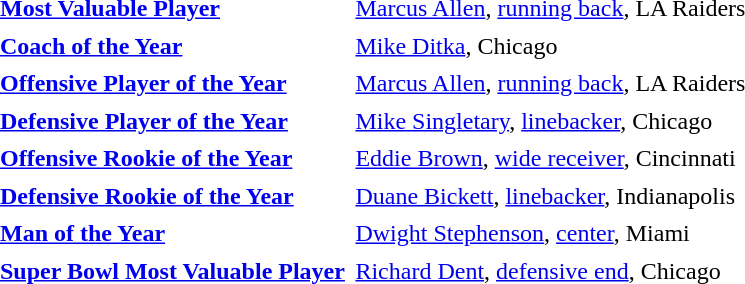<table cellpadding="3" cellspacing="1">
<tr>
<td><strong><a href='#'>Most Valuable Player</a></strong></td>
<td><a href='#'>Marcus Allen</a>, <a href='#'>running back</a>, LA Raiders</td>
</tr>
<tr>
<td><strong><a href='#'>Coach of the Year</a></strong></td>
<td><a href='#'>Mike Ditka</a>, Chicago</td>
</tr>
<tr>
<td><strong><a href='#'>Offensive Player of the Year</a></strong></td>
<td><a href='#'>Marcus Allen</a>, <a href='#'>running back</a>, LA Raiders</td>
</tr>
<tr>
<td><strong><a href='#'>Defensive Player of the Year</a></strong></td>
<td><a href='#'>Mike Singletary</a>, <a href='#'>linebacker</a>, Chicago</td>
</tr>
<tr>
<td><strong><a href='#'>Offensive Rookie of the Year</a></strong></td>
<td><a href='#'>Eddie Brown</a>, <a href='#'>wide receiver</a>, Cincinnati</td>
</tr>
<tr>
<td><strong><a href='#'>Defensive Rookie of the Year</a></strong></td>
<td><a href='#'>Duane Bickett</a>, <a href='#'>linebacker</a>, Indianapolis</td>
</tr>
<tr>
<td><strong><a href='#'>Man of the Year</a></strong></td>
<td><a href='#'>Dwight Stephenson</a>, <a href='#'>center</a>, Miami</td>
</tr>
<tr>
<td><strong><a href='#'>Super Bowl Most Valuable Player</a></strong></td>
<td><a href='#'>Richard Dent</a>, <a href='#'>defensive end</a>, Chicago</td>
</tr>
</table>
